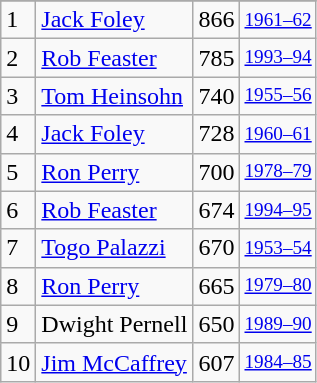<table class="wikitable">
<tr>
</tr>
<tr>
<td>1</td>
<td><a href='#'>Jack Foley</a></td>
<td>866</td>
<td style="font-size:80%;"><a href='#'>1961–62</a></td>
</tr>
<tr>
<td>2</td>
<td><a href='#'>Rob Feaster</a></td>
<td>785</td>
<td style="font-size:80%;"><a href='#'>1993–94</a></td>
</tr>
<tr>
<td>3</td>
<td><a href='#'>Tom Heinsohn</a></td>
<td>740</td>
<td style="font-size:80%;"><a href='#'>1955–56</a></td>
</tr>
<tr>
<td>4</td>
<td><a href='#'>Jack Foley</a></td>
<td>728</td>
<td style="font-size:80%;"><a href='#'>1960–61</a></td>
</tr>
<tr>
<td>5</td>
<td><a href='#'>Ron Perry</a></td>
<td>700</td>
<td style="font-size:80%;"><a href='#'>1978–79</a></td>
</tr>
<tr>
<td>6</td>
<td><a href='#'>Rob Feaster</a></td>
<td>674</td>
<td style="font-size:80%;"><a href='#'>1994–95</a></td>
</tr>
<tr>
<td>7</td>
<td><a href='#'>Togo Palazzi</a></td>
<td>670</td>
<td style="font-size:80%;"><a href='#'>1953–54</a></td>
</tr>
<tr>
<td>8</td>
<td><a href='#'>Ron Perry</a></td>
<td>665</td>
<td style="font-size:80%;"><a href='#'>1979–80</a></td>
</tr>
<tr>
<td>9</td>
<td>Dwight Pernell</td>
<td>650</td>
<td style="font-size:80%;"><a href='#'>1989–90</a></td>
</tr>
<tr>
<td>10</td>
<td><a href='#'>Jim McCaffrey</a></td>
<td>607</td>
<td style="font-size:80%;"><a href='#'>1984–85</a></td>
</tr>
</table>
